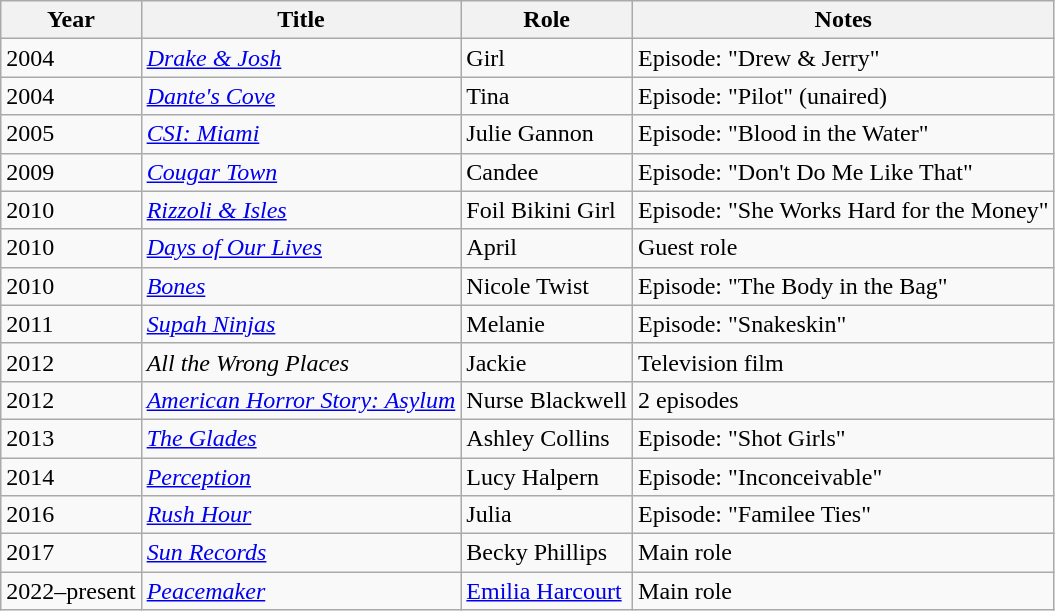<table class="wikitable sortable">
<tr>
<th>Year</th>
<th>Title</th>
<th>Role</th>
<th class="unsortable">Notes</th>
</tr>
<tr>
<td>2004</td>
<td><em><a href='#'>Drake & Josh</a></em></td>
<td>Girl</td>
<td>Episode: "Drew & Jerry"</td>
</tr>
<tr>
<td>2004</td>
<td><em><a href='#'>Dante's Cove</a></em></td>
<td>Tina</td>
<td>Episode: "Pilot" (unaired)</td>
</tr>
<tr>
<td>2005</td>
<td><em><a href='#'>CSI: Miami</a></em></td>
<td>Julie Gannon</td>
<td>Episode: "Blood in the Water"</td>
</tr>
<tr>
<td>2009</td>
<td><em><a href='#'>Cougar Town</a></em></td>
<td>Candee</td>
<td>Episode: "Don't Do Me Like That"</td>
</tr>
<tr>
<td>2010</td>
<td><em><a href='#'>Rizzoli & Isles</a></em></td>
<td>Foil Bikini Girl</td>
<td>Episode: "She Works Hard for the Money"</td>
</tr>
<tr>
<td>2010</td>
<td><em><a href='#'>Days of Our Lives</a></em></td>
<td>April</td>
<td>Guest role</td>
</tr>
<tr>
<td>2010</td>
<td><em><a href='#'>Bones</a></em></td>
<td>Nicole Twist</td>
<td>Episode: "The Body in the Bag"</td>
</tr>
<tr>
<td>2011</td>
<td><em><a href='#'>Supah Ninjas</a></em></td>
<td>Melanie</td>
<td>Episode: "Snakeskin"</td>
</tr>
<tr>
<td>2012</td>
<td><em>All the Wrong Places</em></td>
<td>Jackie</td>
<td>Television film</td>
</tr>
<tr>
<td>2012</td>
<td><em><a href='#'>American Horror Story: Asylum</a></em></td>
<td>Nurse Blackwell</td>
<td>2 episodes</td>
</tr>
<tr>
<td>2013</td>
<td><em><a href='#'>The Glades</a></em></td>
<td>Ashley Collins</td>
<td>Episode: "Shot Girls"</td>
</tr>
<tr>
<td>2014</td>
<td><em><a href='#'>Perception</a></em></td>
<td>Lucy Halpern</td>
<td>Episode: "Inconceivable"</td>
</tr>
<tr>
<td>2016</td>
<td><em><a href='#'>Rush Hour</a></em></td>
<td>Julia</td>
<td>Episode: "Familee Ties"</td>
</tr>
<tr>
<td>2017</td>
<td><em><a href='#'>Sun Records</a></em></td>
<td>Becky Phillips</td>
<td>Main role</td>
</tr>
<tr>
<td>2022–present</td>
<td><em><a href='#'>Peacemaker</a></em></td>
<td><a href='#'>Emilia Harcourt</a></td>
<td>Main role</td>
</tr>
</table>
